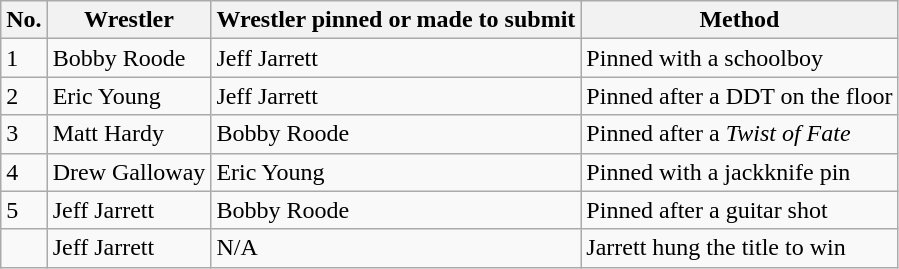<table class="wikitable sortable">
<tr>
<th>No.</th>
<th>Wrestler</th>
<th>Wrestler pinned or made to submit</th>
<th>Method</th>
</tr>
<tr>
<td>1</td>
<td>Bobby Roode</td>
<td>Jeff Jarrett</td>
<td>Pinned with a schoolboy</td>
</tr>
<tr>
<td>2</td>
<td>Eric Young</td>
<td>Jeff Jarrett</td>
<td>Pinned after a DDT on the floor</td>
</tr>
<tr>
<td>3</td>
<td>Matt Hardy</td>
<td>Bobby Roode</td>
<td>Pinned after a <em>Twist of Fate</em></td>
</tr>
<tr>
<td>4</td>
<td>Drew Galloway</td>
<td>Eric Young</td>
<td>Pinned with a jackknife pin</td>
</tr>
<tr>
<td>5</td>
<td>Jeff Jarrett</td>
<td>Bobby Roode</td>
<td>Pinned after a guitar shot</td>
</tr>
<tr>
<td></td>
<td>Jeff Jarrett</td>
<td>N/A</td>
<td>Jarrett hung the title to win</td>
</tr>
</table>
